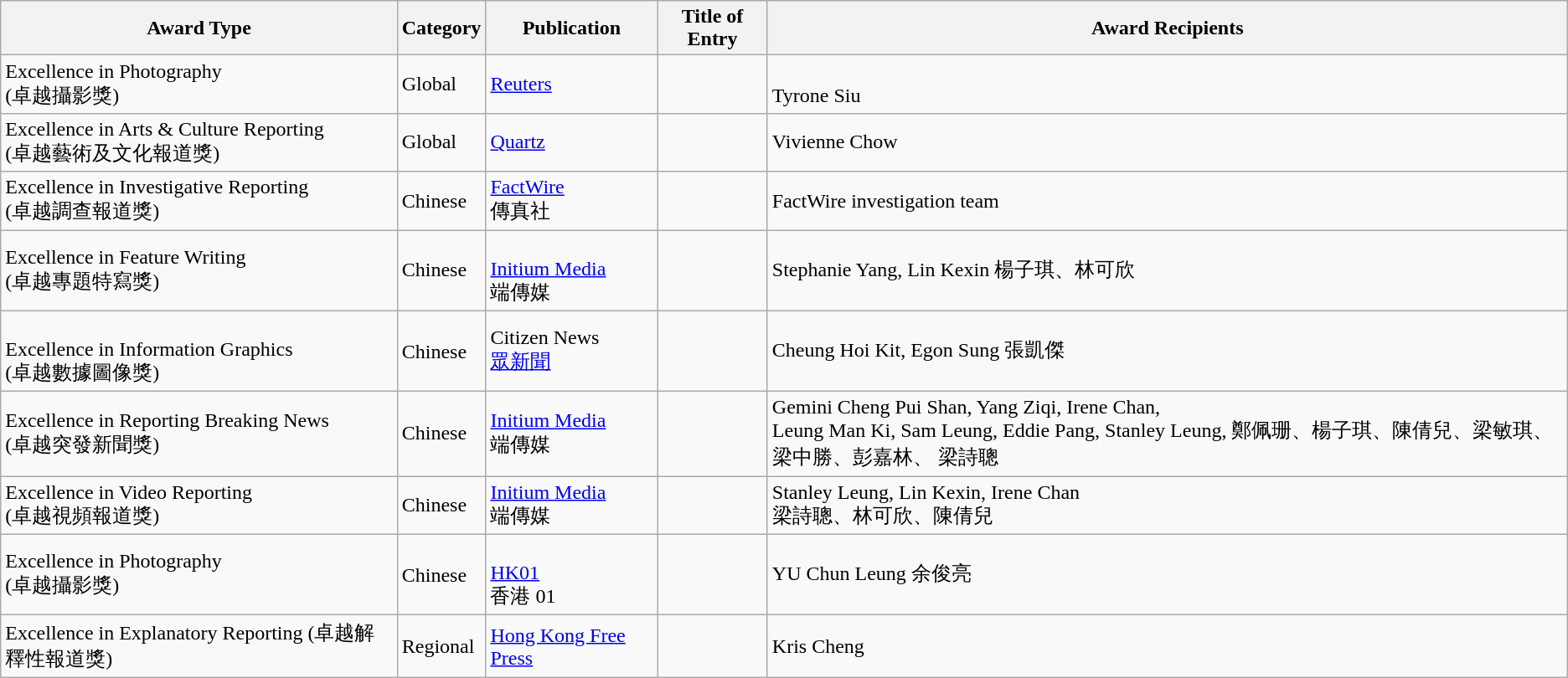<table class="wikitable">
<tr>
<th>Award Type</th>
<th>Category</th>
<th>Publication</th>
<th>Title of Entry</th>
<th>Award Recipients</th>
</tr>
<tr>
<td>Excellence in Photography<br>(卓越攝影獎)</td>
<td>Global</td>
<td><a href='#'>Reuters</a></td>
<td></td>
<td><br>Tyrone Siu</td>
</tr>
<tr>
<td>Excellence in Arts & Culture Reporting<br>(卓越藝術及文化報道獎)</td>
<td>Global</td>
<td><a href='#'>Quartz</a></td>
<td></td>
<td>Vivienne Chow</td>
</tr>
<tr>
<td>Excellence in Investigative Reporting<br>(卓越調查報道獎)</td>
<td>Chinese</td>
<td><a href='#'>FactWire</a><br>傳真社</td>
<td><br><br></td>
<td>FactWire investigation team</td>
</tr>
<tr>
<td>Excellence in Feature Writing<br>(卓越專題特寫獎)</td>
<td>Chinese</td>
<td><br><a href='#'>Initium Media</a><br>端傳媒</td>
<td><br></td>
<td>Stephanie Yang, Lin Kexin 楊子琪、林可欣</td>
</tr>
<tr>
<td><br>Excellence in Information Graphics<br>(卓越數據圖像獎)</td>
<td>Chinese</td>
<td>Citizen News<br><a href='#'>眾新聞</a></td>
<td><br></td>
<td>Cheung Hoi Kit, Egon Sung 張凱傑</td>
</tr>
<tr>
<td>Excellence in Reporting Breaking News<br>(卓越突發新聞獎)</td>
<td>Chinese</td>
<td><a href='#'>Initium Media</a><br>端傳媒</td>
<td><br><br></td>
<td>Gemini Cheng Pui Shan, Yang Ziqi, Irene Chan,<br>Leung Man Ki, Sam Leung, Eddie Pang, Stanley Leung, 鄭佩珊、楊子琪、陳倩兒、梁敏琪、梁中勝、彭嘉林、 梁詩聰</td>
</tr>
<tr>
<td>Excellence in Video Reporting<br>(卓越視頻報道獎)</td>
<td>Chinese</td>
<td><a href='#'>Initium Media</a><br>端傳媒</td>
<td><br></td>
<td>Stanley Leung, Lin Kexin, Irene Chan<br>梁詩聰、林可欣、陳倩兒</td>
</tr>
<tr>
<td>Excellence in Photography<br>(卓越攝影獎)</td>
<td>Chinese</td>
<td><br><a href='#'>HK01</a><br>香港 01</td>
<td></td>
<td>YU Chun Leung 余俊亮</td>
</tr>
<tr>
<td>Excellence in Explanatory Reporting  (卓越解釋性報道獎)</td>
<td>Regional</td>
<td><a href='#'>Hong Kong Free Press</a></td>
<td></td>
<td>Kris Cheng</td>
</tr>
</table>
